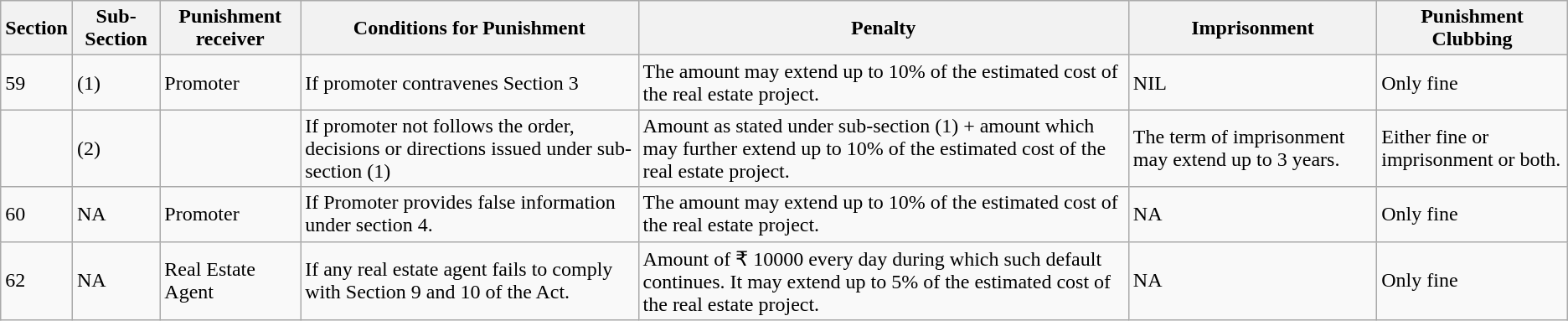<table class="wikitable">
<tr>
<th>Section</th>
<th>Sub-Section</th>
<th>Punishment receiver</th>
<th>Conditions for Punishment</th>
<th>Penalty</th>
<th>Imprisonment</th>
<th>Punishment Clubbing</th>
</tr>
<tr>
<td>59</td>
<td>(1)</td>
<td>Promoter</td>
<td>If promoter contravenes Section 3</td>
<td>The amount may extend up to 10% of the estimated cost of the real estate project.</td>
<td>NIL</td>
<td>Only fine</td>
</tr>
<tr>
<td></td>
<td>(2)</td>
<td></td>
<td>If promoter not follows the order, decisions or directions issued under sub-section (1)</td>
<td>Amount as stated under sub-section (1) + amount which may further extend up to 10% of the estimated cost of the real estate project.</td>
<td>The term of imprisonment may extend up to 3 years.</td>
<td>Either fine or imprisonment or both.</td>
</tr>
<tr>
<td>60</td>
<td>NA</td>
<td>Promoter</td>
<td>If Promoter provides false information under section 4.</td>
<td>The amount may extend up to 10% of the estimated cost of the real estate project.</td>
<td>NA</td>
<td>Only fine</td>
</tr>
<tr>
<td>62</td>
<td>NA</td>
<td>Real Estate Agent</td>
<td>If any real estate agent fails to comply with Section 9 and 10 of the Act.</td>
<td>Amount of ₹ 10000 every day during which such default continues. It may extend up to 5% of the estimated cost of the real estate project.</td>
<td>NA</td>
<td>Only fine</td>
</tr>
</table>
